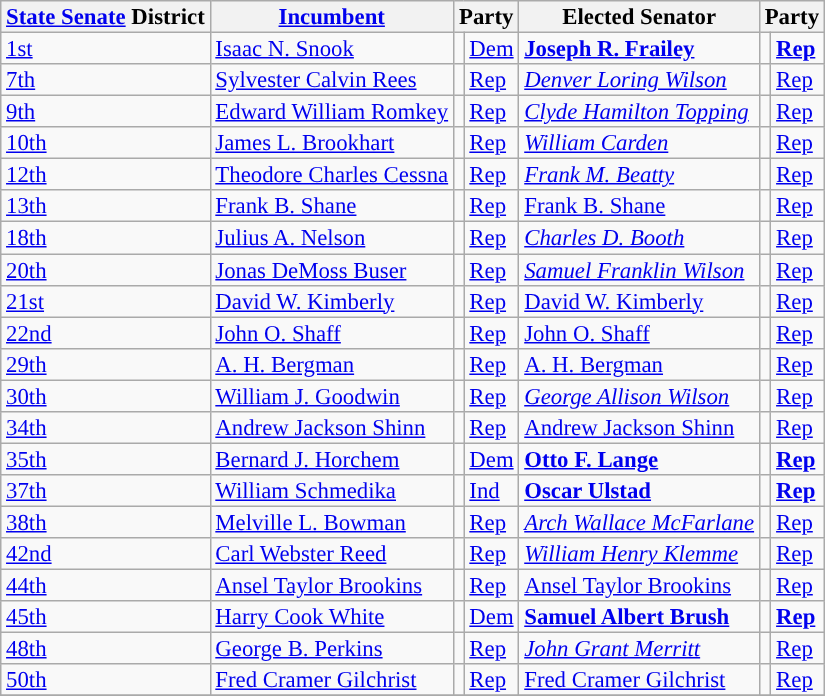<table class="sortable wikitable" style="font-size:95%;line-height:14px;">
<tr>
<th class="unsortable"><a href='#'>State Senate</a> District</th>
<th class="unsortable"><a href='#'>Incumbent</a></th>
<th colspan="2">Party</th>
<th class="unsortable">Elected Senator</th>
<th colspan="2">Party</th>
</tr>
<tr>
<td><a href='#'>1st</a></td>
<td><a href='#'>Isaac N. Snook</a></td>
<td style="background:"></td>
<td><a href='#'>Dem</a></td>
<td><strong><a href='#'>Joseph R. Frailey</a></strong></td>
<td style="background:"></td>
<td><strong><a href='#'>Rep</a></strong></td>
</tr>
<tr>
<td><a href='#'>7th</a></td>
<td><a href='#'>Sylvester Calvin Rees</a></td>
<td style="background:"></td>
<td><a href='#'>Rep</a></td>
<td><em><a href='#'>Denver Loring Wilson</a></em></td>
<td style="background:"></td>
<td><a href='#'>Rep</a></td>
</tr>
<tr>
<td><a href='#'>9th</a></td>
<td><a href='#'>Edward William Romkey</a></td>
<td style="background:"></td>
<td><a href='#'>Rep</a></td>
<td><em><a href='#'>Clyde Hamilton Topping</a></em></td>
<td style="background:"></td>
<td><a href='#'>Rep</a></td>
</tr>
<tr>
<td><a href='#'>10th</a></td>
<td><a href='#'>James L. Brookhart</a></td>
<td style="background:"></td>
<td><a href='#'>Rep</a></td>
<td><em><a href='#'>William Carden</a></em></td>
<td style="background:"></td>
<td><a href='#'>Rep</a></td>
</tr>
<tr>
<td><a href='#'>12th</a></td>
<td><a href='#'>Theodore Charles Cessna</a></td>
<td style="background:"></td>
<td><a href='#'>Rep</a></td>
<td><em><a href='#'>Frank M. Beatty</a></em></td>
<td style="background:"></td>
<td><a href='#'>Rep</a></td>
</tr>
<tr>
<td><a href='#'>13th</a></td>
<td><a href='#'>Frank B. Shane</a></td>
<td style="background:"></td>
<td><a href='#'>Rep</a></td>
<td><a href='#'>Frank B. Shane</a></td>
<td style="background:"></td>
<td><a href='#'>Rep</a></td>
</tr>
<tr>
<td><a href='#'>18th</a></td>
<td><a href='#'>Julius A. Nelson</a></td>
<td style="background:"></td>
<td><a href='#'>Rep</a></td>
<td><em><a href='#'>Charles D. Booth</a></em></td>
<td style="background:"></td>
<td><a href='#'>Rep</a></td>
</tr>
<tr>
<td><a href='#'>20th</a></td>
<td><a href='#'>Jonas DeMoss Buser</a></td>
<td style="background:"></td>
<td><a href='#'>Rep</a></td>
<td><em><a href='#'>Samuel Franklin Wilson</a></em></td>
<td style="background:"></td>
<td><a href='#'>Rep</a></td>
</tr>
<tr>
<td><a href='#'>21st</a></td>
<td><a href='#'>David W. Kimberly</a></td>
<td style="background:"></td>
<td><a href='#'>Rep</a></td>
<td><a href='#'>David W. Kimberly</a></td>
<td style="background:"></td>
<td><a href='#'>Rep</a></td>
</tr>
<tr>
<td><a href='#'>22nd</a></td>
<td><a href='#'>John O. Shaff</a></td>
<td style="background:"></td>
<td><a href='#'>Rep</a></td>
<td><a href='#'>John O. Shaff</a></td>
<td style="background:"></td>
<td><a href='#'>Rep</a></td>
</tr>
<tr>
<td><a href='#'>29th</a></td>
<td><a href='#'>A. H. Bergman</a></td>
<td style="background:"></td>
<td><a href='#'>Rep</a></td>
<td><a href='#'>A. H. Bergman</a></td>
<td style="background:"></td>
<td><a href='#'>Rep</a></td>
</tr>
<tr>
<td><a href='#'>30th</a></td>
<td><a href='#'>William J. Goodwin</a></td>
<td style="background:"></td>
<td><a href='#'>Rep</a></td>
<td><em><a href='#'>George Allison Wilson</a></em></td>
<td style="background:"></td>
<td><a href='#'>Rep</a></td>
</tr>
<tr>
<td><a href='#'>34th</a></td>
<td><a href='#'>Andrew Jackson Shinn</a></td>
<td style="background:"></td>
<td><a href='#'>Rep</a></td>
<td><a href='#'>Andrew Jackson Shinn</a></td>
<td style="background:"></td>
<td><a href='#'>Rep</a></td>
</tr>
<tr>
<td><a href='#'>35th</a></td>
<td><a href='#'>Bernard J. Horchem</a></td>
<td style="background:"></td>
<td><a href='#'>Dem</a></td>
<td><strong><a href='#'>Otto F. Lange</a></strong></td>
<td style="background:"></td>
<td><strong><a href='#'>Rep</a></strong></td>
</tr>
<tr>
<td><a href='#'>37th</a></td>
<td><a href='#'>William Schmedika</a></td>
<td style="background:"></td>
<td><a href='#'>Ind</a></td>
<td><strong><a href='#'>Oscar Ulstad</a></strong></td>
<td style="background:"></td>
<td><strong><a href='#'>Rep</a></strong></td>
</tr>
<tr>
<td><a href='#'>38th</a></td>
<td><a href='#'>Melville L. Bowman</a></td>
<td style="background:"></td>
<td><a href='#'>Rep</a></td>
<td><em><a href='#'>Arch Wallace McFarlane</a></em></td>
<td style="background:"></td>
<td><a href='#'>Rep</a></td>
</tr>
<tr>
<td><a href='#'>42nd</a></td>
<td><a href='#'>Carl Webster Reed</a></td>
<td style="background:"></td>
<td><a href='#'>Rep</a></td>
<td><em><a href='#'>William Henry Klemme</a></em></td>
<td style="background:"></td>
<td><a href='#'>Rep</a></td>
</tr>
<tr>
<td><a href='#'>44th</a></td>
<td><a href='#'>Ansel Taylor Brookins</a></td>
<td style="background:"></td>
<td><a href='#'>Rep</a></td>
<td><a href='#'>Ansel Taylor Brookins</a></td>
<td style="background:"></td>
<td><a href='#'>Rep</a></td>
</tr>
<tr>
<td><a href='#'>45th</a></td>
<td><a href='#'>Harry Cook White</a></td>
<td style="background:"></td>
<td><a href='#'>Dem</a></td>
<td><strong><a href='#'>Samuel Albert Brush</a></strong></td>
<td style="background:"></td>
<td><strong><a href='#'>Rep</a></strong></td>
</tr>
<tr>
<td><a href='#'>48th</a></td>
<td><a href='#'>George B. Perkins</a></td>
<td style="background:"></td>
<td><a href='#'>Rep</a></td>
<td><em><a href='#'>John Grant Merritt</a></em></td>
<td style="background:"></td>
<td><a href='#'>Rep</a></td>
</tr>
<tr>
<td><a href='#'>50th</a></td>
<td><a href='#'>Fred Cramer Gilchrist</a></td>
<td style="background:"></td>
<td><a href='#'>Rep</a></td>
<td><a href='#'>Fred Cramer Gilchrist</a></td>
<td style="background:"></td>
<td><a href='#'>Rep</a></td>
</tr>
<tr>
</tr>
</table>
